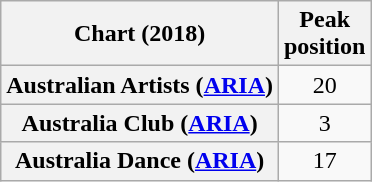<table class="wikitable sortable plainrowheaders" style="text-align:center">
<tr>
<th scope="col">Chart (2018)</th>
<th scope="col">Peak<br> position</th>
</tr>
<tr>
<th scope="row">Australian Artists (<a href='#'>ARIA</a>)</th>
<td>20</td>
</tr>
<tr>
<th scope="row">Australia Club (<a href='#'>ARIA</a>)</th>
<td>3</td>
</tr>
<tr>
<th scope="row">Australia Dance (<a href='#'>ARIA</a>)</th>
<td>17</td>
</tr>
</table>
